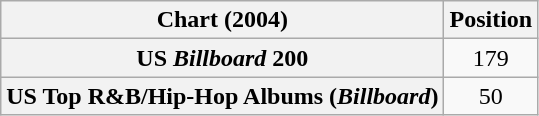<table class="wikitable sortable plainrowheaders" style="text-align:center">
<tr>
<th scope="col">Chart (2004)</th>
<th scope="col">Position</th>
</tr>
<tr>
<th scope="row">US <em>Billboard</em> 200</th>
<td>179</td>
</tr>
<tr>
<th scope="row">US Top R&B/Hip-Hop Albums (<em>Billboard</em>)</th>
<td>50</td>
</tr>
</table>
